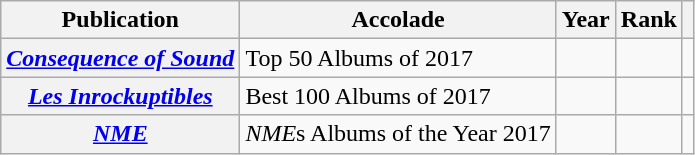<table class="wikitable sortable plainrowheaders">
<tr>
<th>Publication</th>
<th>Accolade</th>
<th>Year</th>
<th>Rank</th>
<th class="unsortable"></th>
</tr>
<tr>
<th scope="row"><em><a href='#'>Consequence of Sound</a></em></th>
<td>Top 50 Albums of 2017</td>
<td></td>
<td></td>
<td></td>
</tr>
<tr>
<th scope="row"><em><a href='#'>Les Inrockuptibles</a></em></th>
<td>Best 100 Albums of 2017</td>
<td></td>
<td></td>
<td></td>
</tr>
<tr>
<th scope="row"><em><a href='#'>NME</a></em></th>
<td><em>NME</em>s Albums of the Year 2017</td>
<td></td>
<td></td>
<td></td>
</tr>
</table>
